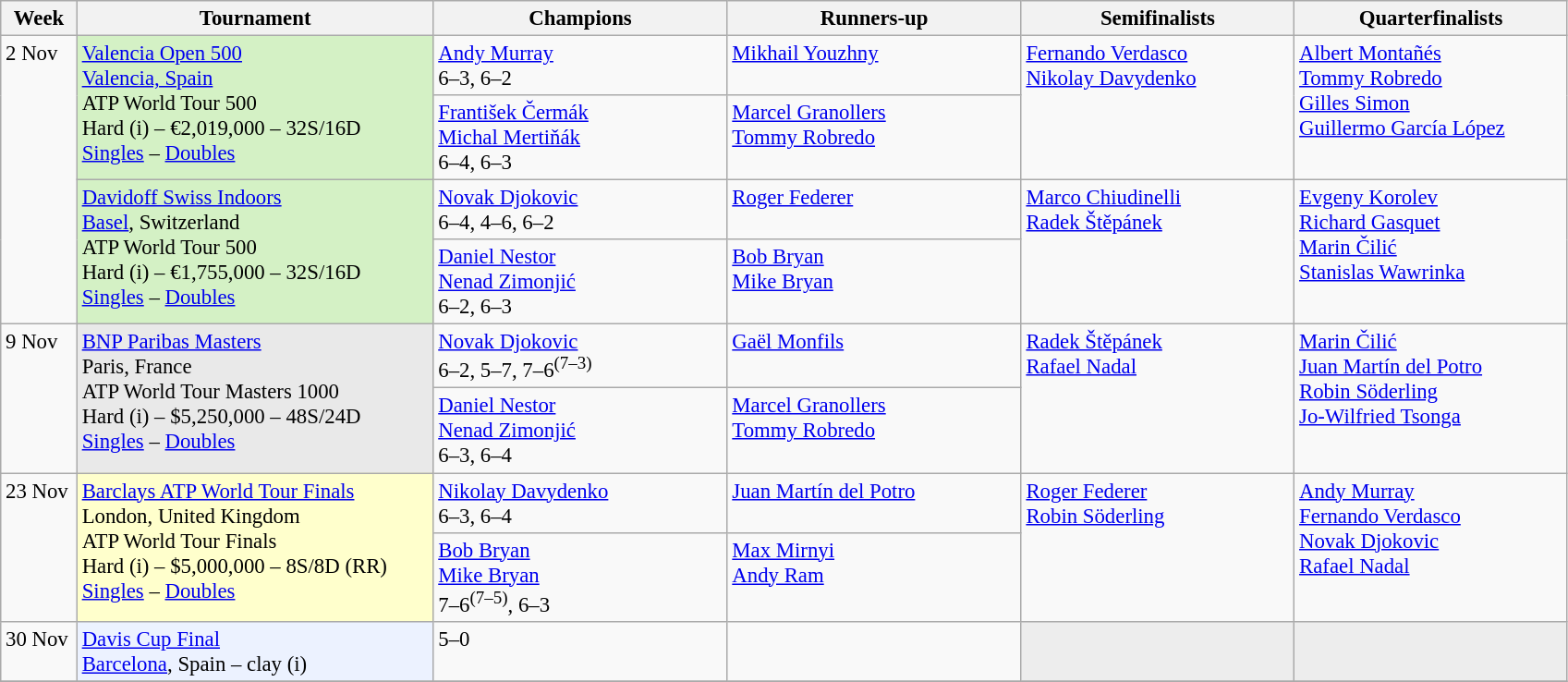<table class=wikitable style=font-size:95%>
<tr>
<th style="width:48px;">Week</th>
<th style="width:250px;">Tournament</th>
<th style="width:205px;">Champions</th>
<th style="width:205px;">Runners-up</th>
<th style="width:190px;">Semifinalists</th>
<th style="width:190px;">Quarterfinalists</th>
</tr>
<tr valign=top>
<td rowspan=4>2 Nov</td>
<td style="background:#d4f1c5;" rowspan=2><a href='#'>Valencia Open 500</a><br> <a href='#'>Valencia, Spain</a><br>ATP World Tour 500<br>Hard (i) – €2,019,000 – 32S/16D<br><a href='#'>Singles</a> – <a href='#'>Doubles</a></td>
<td> <a href='#'>Andy Murray</a><br>6–3, 6–2</td>
<td> <a href='#'>Mikhail Youzhny</a></td>
<td rowspan=2> <a href='#'>Fernando Verdasco</a><br> <a href='#'>Nikolay Davydenko</a></td>
<td rowspan=2> <a href='#'>Albert Montañés</a><br> <a href='#'>Tommy Robredo</a><br> <a href='#'>Gilles Simon</a><br> <a href='#'>Guillermo García López</a></td>
</tr>
<tr valign=top>
<td> <a href='#'>František Čermák</a><br> <a href='#'>Michal Mertiňák</a><br>6–4, 6–3</td>
<td> <a href='#'>Marcel Granollers</a><br> <a href='#'>Tommy Robredo</a></td>
</tr>
<tr valign=top>
<td style="background:#d4f1c5;" rowspan=2><a href='#'>Davidoff Swiss Indoors</a><br> <a href='#'>Basel</a>, Switzerland<br>ATP World Tour 500<br>Hard (i) – €1,755,000 – 32S/16D<br><a href='#'>Singles</a> – <a href='#'>Doubles</a></td>
<td> <a href='#'>Novak Djokovic</a><br>6–4, 4–6, 6–2</td>
<td> <a href='#'>Roger Federer</a></td>
<td rowspan=2> <a href='#'>Marco Chiudinelli</a> <br> <a href='#'>Radek Štěpánek</a></td>
<td rowspan=2> <a href='#'>Evgeny Korolev</a><br> <a href='#'>Richard Gasquet</a><br> <a href='#'>Marin Čilić</a><br> <a href='#'>Stanislas Wawrinka</a></td>
</tr>
<tr valign=top>
<td> <a href='#'>Daniel Nestor</a><br> <a href='#'>Nenad Zimonjić</a><br>6–2, 6–3</td>
<td> <a href='#'>Bob Bryan</a><br> <a href='#'>Mike Bryan</a></td>
</tr>
<tr valign=top>
<td rowspan=2>9 Nov</td>
<td style="background:#e9e9e9;"rowspan=2><a href='#'>BNP Paribas Masters</a><br>Paris, France<br>ATP World Tour Masters 1000<br>Hard (i) – $5,250,000 – 48S/24D<br><a href='#'>Singles</a> – <a href='#'>Doubles</a></td>
<td> <a href='#'>Novak Djokovic</a><br>6–2, 5–7, 7–6<sup>(7–3)</sup></td>
<td> <a href='#'>Gaël Monfils</a></td>
<td rowspan=2> <a href='#'>Radek Štěpánek</a><br> <a href='#'>Rafael Nadal</a></td>
<td rowspan=2> <a href='#'>Marin Čilić</a><br> <a href='#'>Juan Martín del Potro</a><br> <a href='#'>Robin Söderling</a><br> <a href='#'>Jo-Wilfried Tsonga</a></td>
</tr>
<tr valign=top>
<td> <a href='#'>Daniel Nestor</a><br> <a href='#'>Nenad Zimonjić</a><br>6–3, 6–4</td>
<td> <a href='#'>Marcel Granollers</a><br> <a href='#'>Tommy Robredo</a></td>
</tr>
<tr valign=top>
<td rowspan=2>23 Nov</td>
<td bgcolor=#ffffcc rowspan=2><a href='#'>Barclays ATP World Tour Finals</a><br> London, United Kingdom<br>ATP World Tour Finals<br>Hard (i) – $5,000,000 – 8S/8D (RR)<br><a href='#'>Singles</a> – <a href='#'>Doubles</a></td>
<td> <a href='#'>Nikolay Davydenko</a><br>6–3, 6–4</td>
<td> <a href='#'>Juan Martín del Potro</a></td>
<td rowspan=2> <a href='#'>Roger Federer</a><br> <a href='#'>Robin Söderling</a></td>
<td rowspan=2> <a href='#'>Andy Murray</a><br> <a href='#'>Fernando Verdasco</a><br> <a href='#'>Novak Djokovic</a><br> <a href='#'>Rafael Nadal</a></td>
</tr>
<tr valign=top>
<td> <a href='#'>Bob Bryan</a><br> <a href='#'>Mike Bryan</a><br>7–6<sup>(7–5)</sup>, 6–3</td>
<td> <a href='#'>Max Mirnyi</a><br> <a href='#'>Andy Ram</a></td>
</tr>
<tr valign=top>
<td rowspan=1>30 Nov</td>
<td style="background:#ecf2ff;"rowspan=1><a href='#'>Davis Cup Final</a><br> <a href='#'>Barcelona</a>, Spain – clay (i)</td>
<td> 5–0</td>
<td></td>
<td bgcolor="#ededed"></td>
<td bgcolor="#ededed"></td>
</tr>
<tr valign=top>
</tr>
</table>
